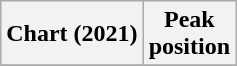<table class="wikitable plainrowheaders" style="text-align:center">
<tr>
<th scope="col">Chart (2021)</th>
<th scope="col">Peak<br>position</th>
</tr>
<tr>
</tr>
</table>
